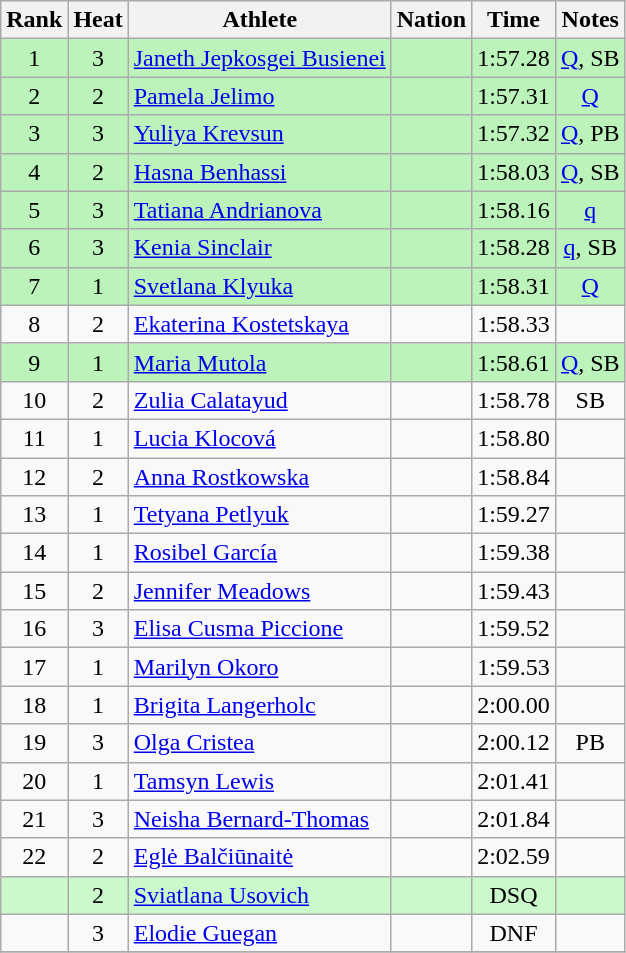<table class="wikitable sortable" style="text-align:center">
<tr>
<th>Rank</th>
<th>Heat</th>
<th>Athlete</th>
<th>Nation</th>
<th>Time</th>
<th>Notes</th>
</tr>
<tr bgcolor=bbf3bb>
<td>1</td>
<td>3</td>
<td align=left><a href='#'>Janeth Jepkosgei Busienei</a></td>
<td align=left></td>
<td>1:57.28</td>
<td><a href='#'>Q</a>, SB</td>
</tr>
<tr bgcolor=bbf3bb>
<td>2</td>
<td>2</td>
<td align=left><a href='#'>Pamela Jelimo</a></td>
<td align=left></td>
<td>1:57.31</td>
<td><a href='#'>Q</a></td>
</tr>
<tr bgcolor=bbf3bb>
<td>3</td>
<td>3</td>
<td align=left><a href='#'>Yuliya Krevsun</a></td>
<td align=left></td>
<td>1:57.32</td>
<td><a href='#'>Q</a>, PB</td>
</tr>
<tr bgcolor=bbf3bb>
<td>4</td>
<td>2</td>
<td align=left><a href='#'>Hasna Benhassi</a></td>
<td align=left></td>
<td>1:58.03</td>
<td><a href='#'>Q</a>, SB</td>
</tr>
<tr bgcolor=bbf3bb>
<td>5</td>
<td>3</td>
<td align=left><a href='#'>Tatiana Andrianova</a></td>
<td align=left></td>
<td>1:58.16</td>
<td><a href='#'>q</a></td>
</tr>
<tr bgcolor=bbf3bb>
<td>6</td>
<td>3</td>
<td align=left><a href='#'>Kenia Sinclair</a></td>
<td align=left></td>
<td>1:58.28</td>
<td><a href='#'>q</a>, SB</td>
</tr>
<tr bgcolor=bbf3bb>
<td>7</td>
<td>1</td>
<td align=left><a href='#'>Svetlana Klyuka</a></td>
<td align=left></td>
<td>1:58.31</td>
<td><a href='#'>Q</a></td>
</tr>
<tr>
<td>8</td>
<td>2</td>
<td align=left><a href='#'>Ekaterina Kostetskaya</a></td>
<td align=left></td>
<td>1:58.33</td>
<td></td>
</tr>
<tr bgcolor=bbf3bb>
<td>9</td>
<td>1</td>
<td align=left><a href='#'>Maria Mutola</a></td>
<td align=left></td>
<td>1:58.61</td>
<td><a href='#'>Q</a>, SB</td>
</tr>
<tr>
<td>10</td>
<td>2</td>
<td align=left><a href='#'>Zulia Calatayud</a></td>
<td align=left></td>
<td>1:58.78</td>
<td>SB</td>
</tr>
<tr>
<td>11</td>
<td>1</td>
<td align=left><a href='#'>Lucia Klocová</a></td>
<td align=left></td>
<td>1:58.80</td>
<td></td>
</tr>
<tr>
<td>12</td>
<td>2</td>
<td align=left><a href='#'>Anna Rostkowska</a></td>
<td align=left></td>
<td>1:58.84</td>
<td></td>
</tr>
<tr>
<td>13</td>
<td>1</td>
<td align=left><a href='#'>Tetyana Petlyuk</a></td>
<td align=left></td>
<td>1:59.27</td>
<td></td>
</tr>
<tr>
<td>14</td>
<td>1</td>
<td align=left><a href='#'>Rosibel García</a></td>
<td align=left></td>
<td>1:59.38</td>
<td><strong></strong></td>
</tr>
<tr>
<td>15</td>
<td>2</td>
<td align=left><a href='#'>Jennifer Meadows</a></td>
<td align=left></td>
<td>1:59.43</td>
<td></td>
</tr>
<tr>
<td>16</td>
<td>3</td>
<td align=left><a href='#'>Elisa Cusma Piccione</a></td>
<td align=left></td>
<td>1:59.52</td>
<td></td>
</tr>
<tr>
<td>17</td>
<td>1</td>
<td align=left><a href='#'>Marilyn Okoro</a></td>
<td align=left></td>
<td>1:59.53</td>
<td></td>
</tr>
<tr>
<td>18</td>
<td>1</td>
<td align=left><a href='#'>Brigita Langerholc</a></td>
<td align=left></td>
<td>2:00.00</td>
<td></td>
</tr>
<tr>
<td>19</td>
<td>3</td>
<td align=left><a href='#'>Olga Cristea</a></td>
<td align=left></td>
<td>2:00.12</td>
<td>PB</td>
</tr>
<tr>
<td>20</td>
<td>1</td>
<td align=left><a href='#'>Tamsyn Lewis</a></td>
<td align=left></td>
<td>2:01.41</td>
<td></td>
</tr>
<tr>
<td>21</td>
<td>3</td>
<td align=left><a href='#'>Neisha Bernard-Thomas</a></td>
<td align=left></td>
<td>2:01.84</td>
<td></td>
</tr>
<tr>
<td>22</td>
<td>2</td>
<td align=left><a href='#'>Eglė Balčiūnaitė</a></td>
<td align=left></td>
<td>2:02.59</td>
<td></td>
</tr>
<tr bgcolor=ccf9cc>
<td></td>
<td>2</td>
<td align=left><a href='#'>Sviatlana Usovich</a></td>
<td align=left></td>
<td>DSQ</td>
<td></td>
</tr>
<tr>
<td></td>
<td>3</td>
<td align=left><a href='#'>Elodie Guegan</a></td>
<td align=left></td>
<td>DNF</td>
<td></td>
</tr>
<tr>
</tr>
</table>
